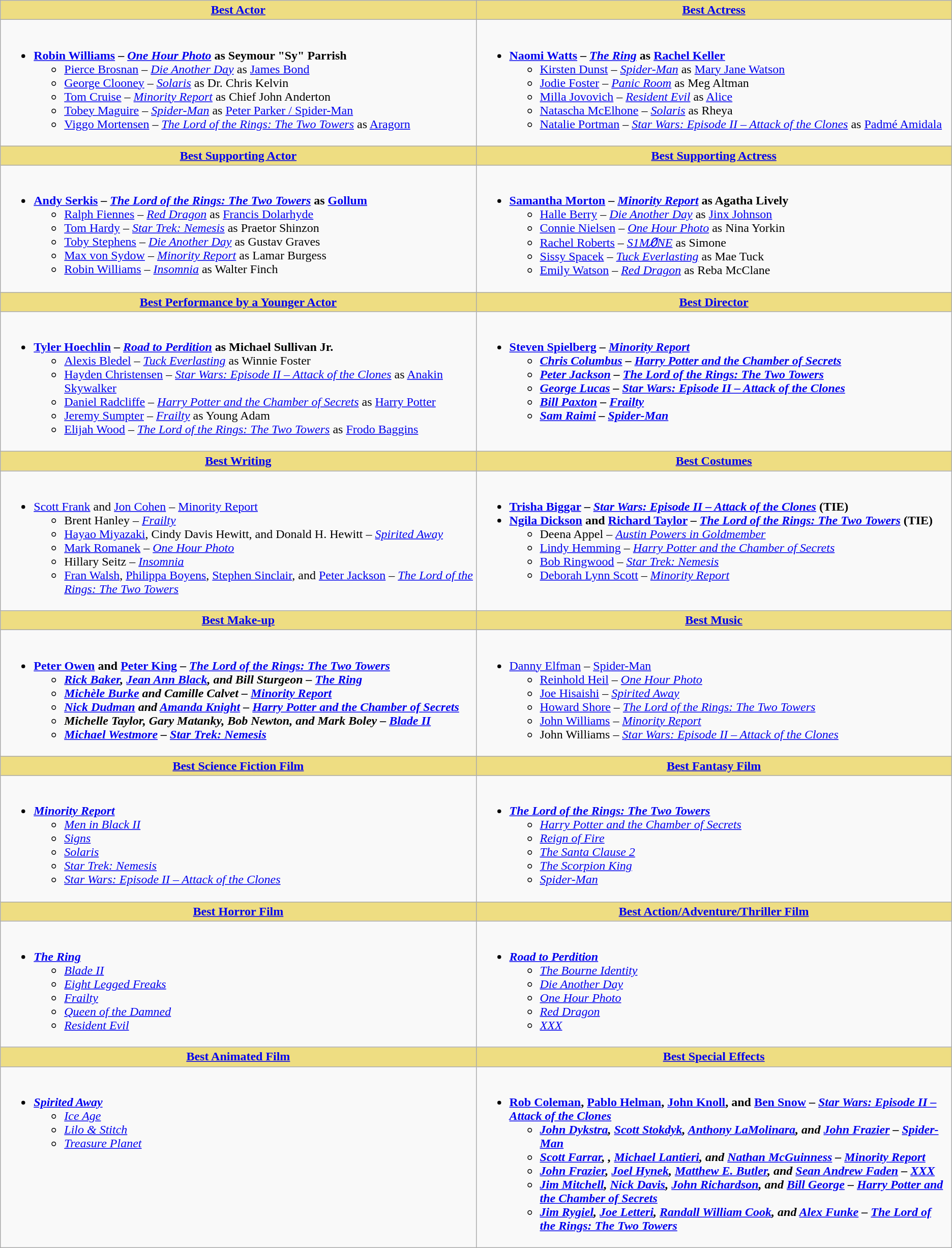<table class=wikitable>
<tr>
<th style="background:#EEDD82; width:50%"><a href='#'>Best Actor</a></th>
<th style="background:#EEDD82; width:50%"><a href='#'>Best Actress</a></th>
</tr>
<tr>
<td valign="top"><br><ul><li><strong><a href='#'>Robin Williams</a> – <em><a href='#'>One Hour Photo</a></em> as Seymour "Sy" Parrish</strong><ul><li><a href='#'>Pierce Brosnan</a> – <em><a href='#'>Die Another Day</a></em> as <a href='#'>James Bond</a></li><li><a href='#'>George Clooney</a> – <em><a href='#'>Solaris</a></em> as Dr. Chris Kelvin</li><li><a href='#'>Tom Cruise</a> – <em><a href='#'>Minority Report</a></em> as Chief John Anderton</li><li><a href='#'>Tobey Maguire</a> – <em><a href='#'>Spider-Man</a></em> as <a href='#'>Peter Parker / Spider-Man</a></li><li><a href='#'>Viggo Mortensen</a> – <em><a href='#'>The Lord of the Rings: The Two Towers</a></em> as <a href='#'>Aragorn</a></li></ul></li></ul></td>
<td valign="top"><br><ul><li><strong><a href='#'>Naomi Watts</a> – <em><a href='#'>The Ring</a></em> as <a href='#'>Rachel Keller</a></strong><ul><li><a href='#'>Kirsten Dunst</a> – <em><a href='#'>Spider-Man</a></em> as <a href='#'>Mary Jane Watson</a></li><li><a href='#'>Jodie Foster</a> – <em><a href='#'>Panic Room</a></em> as Meg Altman</li><li><a href='#'>Milla Jovovich</a> – <em><a href='#'>Resident Evil</a></em> as <a href='#'>Alice</a></li><li><a href='#'>Natascha McElhone</a> – <em><a href='#'>Solaris</a></em> as Rheya</li><li><a href='#'>Natalie Portman</a> – <em><a href='#'>Star Wars: Episode II – Attack of the Clones</a></em> as <a href='#'>Padmé Amidala</a></li></ul></li></ul></td>
</tr>
<tr>
<th style="background:#EEDD82; width:50%"><a href='#'>Best Supporting Actor</a></th>
<th style="background:#EEDD82; width:50%"><a href='#'>Best Supporting Actress</a></th>
</tr>
<tr>
<td valign="top"><br><ul><li><strong><a href='#'>Andy Serkis</a> – <em><a href='#'>The Lord of the Rings: The Two Towers</a></em> as <a href='#'>Gollum</a></strong><ul><li><a href='#'>Ralph Fiennes</a> – <em><a href='#'>Red Dragon</a></em> as <a href='#'>Francis Dolarhyde</a></li><li><a href='#'>Tom Hardy</a> – <em><a href='#'>Star Trek: Nemesis</a></em> as Praetor Shinzon</li><li><a href='#'>Toby Stephens</a> – <em><a href='#'>Die Another Day</a></em> as Gustav Graves</li><li><a href='#'>Max von Sydow</a> – <em><a href='#'>Minority Report</a></em> as Lamar Burgess</li><li><a href='#'>Robin Williams</a> – <em><a href='#'>Insomnia</a></em> as Walter Finch</li></ul></li></ul></td>
<td valign="top"><br><ul><li><strong><a href='#'>Samantha Morton</a> – <em><a href='#'>Minority Report</a></em> as Agatha Lively</strong><ul><li><a href='#'>Halle Berry</a> – <em><a href='#'>Die Another Day</a></em> as <a href='#'>Jinx Johnson</a></li><li><a href='#'>Connie Nielsen</a> – <em><a href='#'>One Hour Photo</a></em> as Nina Yorkin</li><li><a href='#'>Rachel Roberts</a> – <em><a href='#'>S1M0̸NE</a></em> as Simone</li><li><a href='#'>Sissy Spacek</a> – <em><a href='#'>Tuck Everlasting</a></em> as Mae Tuck</li><li><a href='#'>Emily Watson</a> – <em><a href='#'>Red Dragon</a></em> as Reba McClane</li></ul></li></ul></td>
</tr>
<tr>
<th style="background:#EEDD82; width:50%"><a href='#'>Best Performance by a Younger Actor</a></th>
<th style="background:#EEDD82; width:50%"><a href='#'>Best Director</a></th>
</tr>
<tr>
<td valign="top"><br><ul><li><strong><a href='#'>Tyler Hoechlin</a> – <em><a href='#'>Road to Perdition</a></em> as Michael Sullivan Jr.</strong><ul><li><a href='#'>Alexis Bledel</a> – <em><a href='#'>Tuck Everlasting</a></em> as Winnie Foster</li><li><a href='#'>Hayden Christensen</a> – <em><a href='#'>Star Wars: Episode II – Attack of the Clones</a></em> as <a href='#'>Anakin Skywalker</a></li><li><a href='#'>Daniel Radcliffe</a> – <em><a href='#'>Harry Potter and the Chamber of Secrets</a></em> as <a href='#'>Harry Potter</a></li><li><a href='#'>Jeremy Sumpter</a> – <em><a href='#'>Frailty</a></em> as Young Adam</li><li><a href='#'>Elijah Wood</a> – <em><a href='#'>The Lord of the Rings: The Two Towers</a></em> as <a href='#'>Frodo Baggins</a></li></ul></li></ul></td>
<td valign="top"><br><ul><li><strong><a href='#'>Steven Spielberg</a> – <em><a href='#'>Minority Report</a><strong><em><ul><li><a href='#'>Chris Columbus</a> – </em><a href='#'>Harry Potter and the Chamber of Secrets</a><em></li><li><a href='#'>Peter Jackson</a> – </em><a href='#'>The Lord of the Rings: The Two Towers</a><em></li><li><a href='#'>George Lucas</a></em> – <a href='#'>Star Wars: Episode II – Attack of the Clones</a><em></li><li><a href='#'>Bill Paxton</a> – </em><a href='#'>Frailty</a><em></li><li><a href='#'>Sam Raimi</a> – </em><a href='#'>Spider-Man</a><em></li></ul></li></ul></td>
</tr>
<tr>
<th style="background:#EEDD82; width:50%"><a href='#'>Best Writing</a></th>
<th style="background:#EEDD82; width:50%"><a href='#'>Best Costumes</a></th>
</tr>
<tr>
<td valign="top"><br><ul><li></strong><a href='#'>Scott Frank</a> and <a href='#'>Jon Cohen</a> – </em><a href='#'>Minority Report</a></em></strong><ul><li>Brent Hanley – <em><a href='#'>Frailty</a></em></li><li><a href='#'>Hayao Miyazaki</a>, Cindy Davis Hewitt, and Donald H. Hewitt – <em><a href='#'>Spirited Away</a></em></li><li><a href='#'>Mark Romanek</a> – <em><a href='#'>One Hour Photo</a></em></li><li>Hillary Seitz – <em><a href='#'>Insomnia</a></em></li><li><a href='#'>Fran Walsh</a>, <a href='#'>Philippa Boyens</a>, <a href='#'>Stephen Sinclair</a>, and <a href='#'>Peter Jackson</a> – <em><a href='#'>The Lord of the Rings: The Two Towers</a></em></li></ul></li></ul></td>
<td valign="top"><br><ul><li><strong><a href='#'>Trisha Biggar</a> – <em><a href='#'>Star Wars: Episode II – Attack of the Clones</a></em> (TIE)</strong></li><li><strong><a href='#'>Ngila Dickson</a> and <a href='#'>Richard Taylor</a> – <em><a href='#'>The Lord of the Rings: The Two Towers</a></em> (TIE)</strong><ul><li>Deena Appel – <em><a href='#'>Austin Powers in Goldmember</a></em></li><li><a href='#'>Lindy Hemming</a> – <em><a href='#'>Harry Potter and the Chamber of Secrets</a></em></li><li><a href='#'>Bob Ringwood</a> – <em><a href='#'>Star Trek: Nemesis</a></em></li><li><a href='#'>Deborah Lynn Scott</a> – <em><a href='#'>Minority Report</a></em></li></ul></li></ul></td>
</tr>
<tr>
<th style="background:#EEDD82; width:50%"><a href='#'>Best Make-up</a></th>
<th style="background:#EEDD82; width:50%"><a href='#'>Best Music</a></th>
</tr>
<tr>
<td valign="top"><br><ul><li><strong><a href='#'>Peter Owen</a> and <a href='#'>Peter King</a> – <em><a href='#'>The Lord of the Rings: The Two Towers</a><strong><em><ul><li><a href='#'>Rick Baker</a>, <a href='#'>Jean Ann Black</a>, and Bill Sturgeon – </em><a href='#'>The Ring</a><em></li><li><a href='#'>Michèle Burke</a> and Camille Calvet – </em><a href='#'>Minority Report</a><em></li><li><a href='#'>Nick Dudman</a> and <a href='#'>Amanda Knight</a> – </em><a href='#'>Harry Potter and the Chamber of Secrets</a><em></li><li>Michelle Taylor, Gary Matanky, Bob Newton, and Mark Boley – </em><a href='#'>Blade II</a><em></li><li><a href='#'>Michael Westmore</a> – </em><a href='#'>Star Trek: Nemesis</a><em></li></ul></li></ul></td>
<td valign="top"><br><ul><li></strong><a href='#'>Danny Elfman</a> – </em><a href='#'>Spider-Man</a></em></strong><ul><li><a href='#'>Reinhold Heil</a> – <em><a href='#'>One Hour Photo</a></em></li><li><a href='#'>Joe Hisaishi</a> – <em><a href='#'>Spirited Away</a></em></li><li><a href='#'>Howard Shore</a> – <em><a href='#'>The Lord of the Rings: The Two Towers</a></em></li><li><a href='#'>John Williams</a> – <em><a href='#'>Minority Report</a></em></li><li>John Williams – <em><a href='#'>Star Wars: Episode II – Attack of the Clones</a></em></li></ul></li></ul></td>
</tr>
<tr>
<th style="background:#EEDD82; width:50%"><a href='#'>Best Science Fiction Film</a></th>
<th style="background:#EEDD82; width:50%"><a href='#'>Best Fantasy Film</a></th>
</tr>
<tr>
<td valign="top"><br><ul><li><strong><em><a href='#'>Minority Report</a></em></strong><ul><li><em><a href='#'>Men in Black II</a></em></li><li><em><a href='#'>Signs</a></em></li><li><em><a href='#'>Solaris</a></em></li><li><em><a href='#'>Star Trek: Nemesis</a></em></li><li><em><a href='#'>Star Wars: Episode II – Attack of the Clones</a></em></li></ul></li></ul></td>
<td valign="top"><br><ul><li><strong><em><a href='#'>The Lord of the Rings: The Two Towers</a></em></strong><ul><li><em><a href='#'>Harry Potter and the Chamber of Secrets</a></em></li><li><em><a href='#'>Reign of Fire</a></em></li><li><em><a href='#'>The Santa Clause 2</a></em></li><li><em><a href='#'>The Scorpion King</a></em></li><li><em><a href='#'>Spider-Man</a></em></li></ul></li></ul></td>
</tr>
<tr>
<th style="background:#EEDD82; width:50%"><a href='#'>Best Horror Film</a></th>
<th style="background:#EEDD82; width:50%"><a href='#'>Best Action/Adventure/Thriller Film</a></th>
</tr>
<tr>
<td valign="top"><br><ul><li><strong><em><a href='#'>The Ring</a></em></strong><ul><li><em><a href='#'>Blade II</a></em></li><li><em><a href='#'>Eight Legged Freaks</a></em></li><li><em><a href='#'>Frailty</a></em></li><li><em><a href='#'>Queen of the Damned</a></em></li><li><em><a href='#'>Resident Evil</a></em></li></ul></li></ul></td>
<td valign="top"><br><ul><li><strong><em><a href='#'>Road to Perdition</a></em></strong><ul><li><em><a href='#'>The Bourne Identity</a></em></li><li><em><a href='#'>Die Another Day</a></em></li><li><em><a href='#'>One Hour Photo</a></em></li><li><em><a href='#'>Red Dragon</a></em></li><li><em><a href='#'>XXX</a></em></li></ul></li></ul></td>
</tr>
<tr>
<th style="background:#EEDD82; width:50%"><a href='#'>Best Animated Film</a></th>
<th style="background:#EEDD82; width:50%"><a href='#'>Best Special Effects</a></th>
</tr>
<tr>
<td valign="top"><br><ul><li><strong><em><a href='#'>Spirited Away</a></em></strong><ul><li><em><a href='#'>Ice Age</a></em></li><li><em><a href='#'>Lilo & Stitch</a></em></li><li><em><a href='#'>Treasure Planet</a></em></li></ul></li></ul></td>
<td valign="top"><br><ul><li><strong><a href='#'>Rob Coleman</a>, <a href='#'>Pablo Helman</a>, <a href='#'>John Knoll</a>, and <a href='#'>Ben Snow</a> – <em><a href='#'>Star Wars: Episode II – Attack of the Clones</a><strong><em><ul><li><a href='#'>John Dykstra</a>, <a href='#'>Scott Stokdyk</a>, <a href='#'>Anthony LaMolinara</a>, and <a href='#'>John Frazier</a> – </em><a href='#'>Spider-Man</a><em></li><li><a href='#'>Scott Farrar</a>, , <a href='#'>Michael Lantieri</a>, and <a href='#'>Nathan McGuinness</a> – </em><a href='#'>Minority Report</a><em></li><li><a href='#'>John Frazier</a>, <a href='#'>Joel Hynek</a>, <a href='#'>Matthew E. Butler</a>, and <a href='#'>Sean Andrew Faden</a> – </em><a href='#'>XXX</a><em></li><li><a href='#'>Jim Mitchell</a>, <a href='#'>Nick Davis</a>, <a href='#'>John Richardson</a>, and <a href='#'>Bill George</a> – </em><a href='#'>Harry Potter and the Chamber of Secrets</a><em></li><li><a href='#'>Jim Rygiel</a>, <a href='#'>Joe Letteri</a>, <a href='#'>Randall William Cook</a>, and <a href='#'>Alex Funke</a> – </em><a href='#'>The Lord of the Rings: The Two Towers</a><em></li></ul></li></ul></td>
</tr>
</table>
